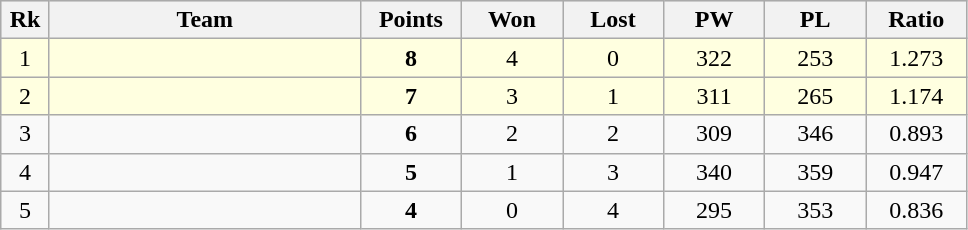<table class=wikitable style="text-align:center">
<tr bgcolor="#DCDCDC">
<th width="25">Rk</th>
<th width="200">Team</th>
<th width="60">Points</th>
<th width="60">Won</th>
<th width="60">Lost</th>
<th width="60">PW</th>
<th width="60">PL</th>
<th width="60">Ratio</th>
</tr>
<tr bgcolor=lightyellow>
<td>1</td>
<td align=left></td>
<td><strong>8</strong></td>
<td>4</td>
<td>0</td>
<td>322</td>
<td>253</td>
<td>1.273</td>
</tr>
<tr bgcolor=lightyellow>
<td>2</td>
<td align=left></td>
<td><strong>7</strong></td>
<td>3</td>
<td>1</td>
<td>311</td>
<td>265</td>
<td>1.174</td>
</tr>
<tr>
<td>3</td>
<td align=left></td>
<td><strong>6</strong></td>
<td>2</td>
<td>2</td>
<td>309</td>
<td>346</td>
<td>0.893</td>
</tr>
<tr>
<td>4</td>
<td align=left></td>
<td><strong>5</strong></td>
<td>1</td>
<td>3</td>
<td>340</td>
<td>359</td>
<td>0.947</td>
</tr>
<tr>
<td>5</td>
<td align=left></td>
<td><strong>4</strong></td>
<td>0</td>
<td>4</td>
<td>295</td>
<td>353</td>
<td>0.836</td>
</tr>
</table>
